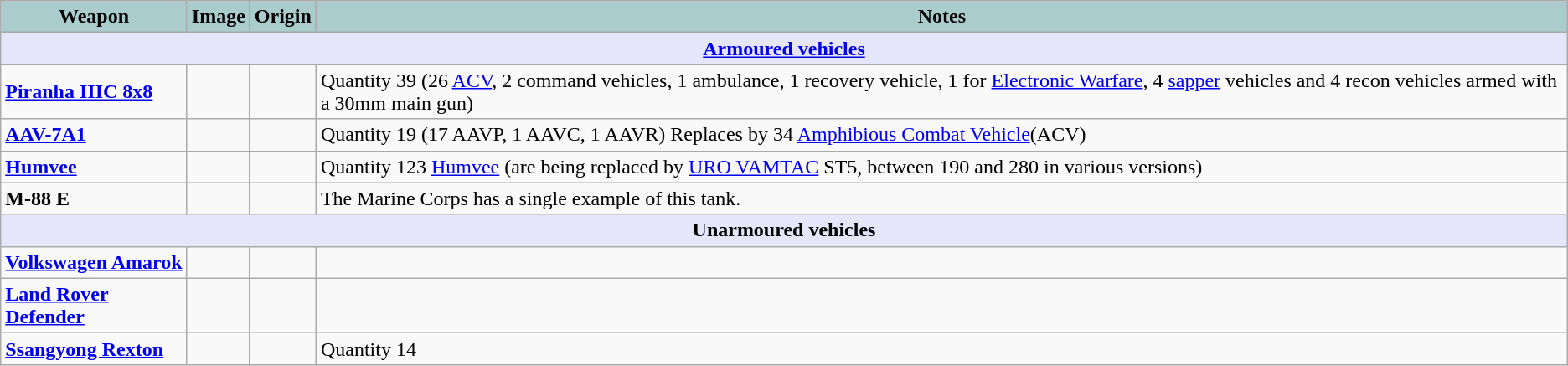<table class="wikitable">
<tr>
<th style="text-align:center; background:#acc;">Weapon</th>
<th style="text-align: center; background:#acc;">Image</th>
<th style="text-align: center; background:#acc;">Origin</th>
<th style="text-align:l center; background:#acc;">Notes</th>
</tr>
<tr>
<th colspan="4" style="align: center; background: lavender;"><a href='#'>Armoured vehicles</a></th>
</tr>
<tr>
<td><strong><a href='#'>Piranha IIIC 8x8</a></strong></td>
<td><br></td>
<td></td>
<td>Quantity 39  (26 <a href='#'>ACV</a>, 2 command vehicles, 1 ambulance, 1 recovery vehicle, 1 for <a href='#'>Electronic Warfare</a>, 4 <a href='#'>sapper</a> vehicles and 4 recon vehicles armed with a 30mm main gun)</td>
</tr>
<tr>
<td><strong><a href='#'>AAV-7A1</a></strong></td>
<td></td>
<td></td>
<td>Quantity 19 (17 AAVP, 1 AAVC, 1 AAVR) Replaces by 34 <a href='#'>Amphibious Combat Vehicle</a>(ACV)</td>
</tr>
<tr>
<td><strong><a href='#'>Humvee</a></strong></td>
<td></td>
<td></td>
<td>Quantity 123 <a href='#'>Humvee</a> (are being replaced by <a href='#'>URO VAMTAC</a> ST5, between 190 and 280 in various versions)</td>
</tr>
<tr>
<td M88 Armored Recovery Vehicle><strong>M-88 E</strong></td>
<td></td>
<td></td>
<td>The Marine Corps has a single example of this tank.</td>
</tr>
<tr>
<th colspan="4" style="align: center; background: lavender;">Unarmoured vehicles</th>
</tr>
<tr>
<td><strong><a href='#'>Volkswagen Amarok</a></strong></td>
<td></td>
<td></td>
<td></td>
</tr>
<tr>
<td><strong><a href='#'>Land Rover Defender</a></strong></td>
<td></td>
<td></td>
<td></td>
</tr>
<tr>
<td><strong><a href='#'>Ssangyong Rexton</a></strong></td>
<td></td>
<td></td>
<td>Quantity 14</td>
</tr>
</table>
